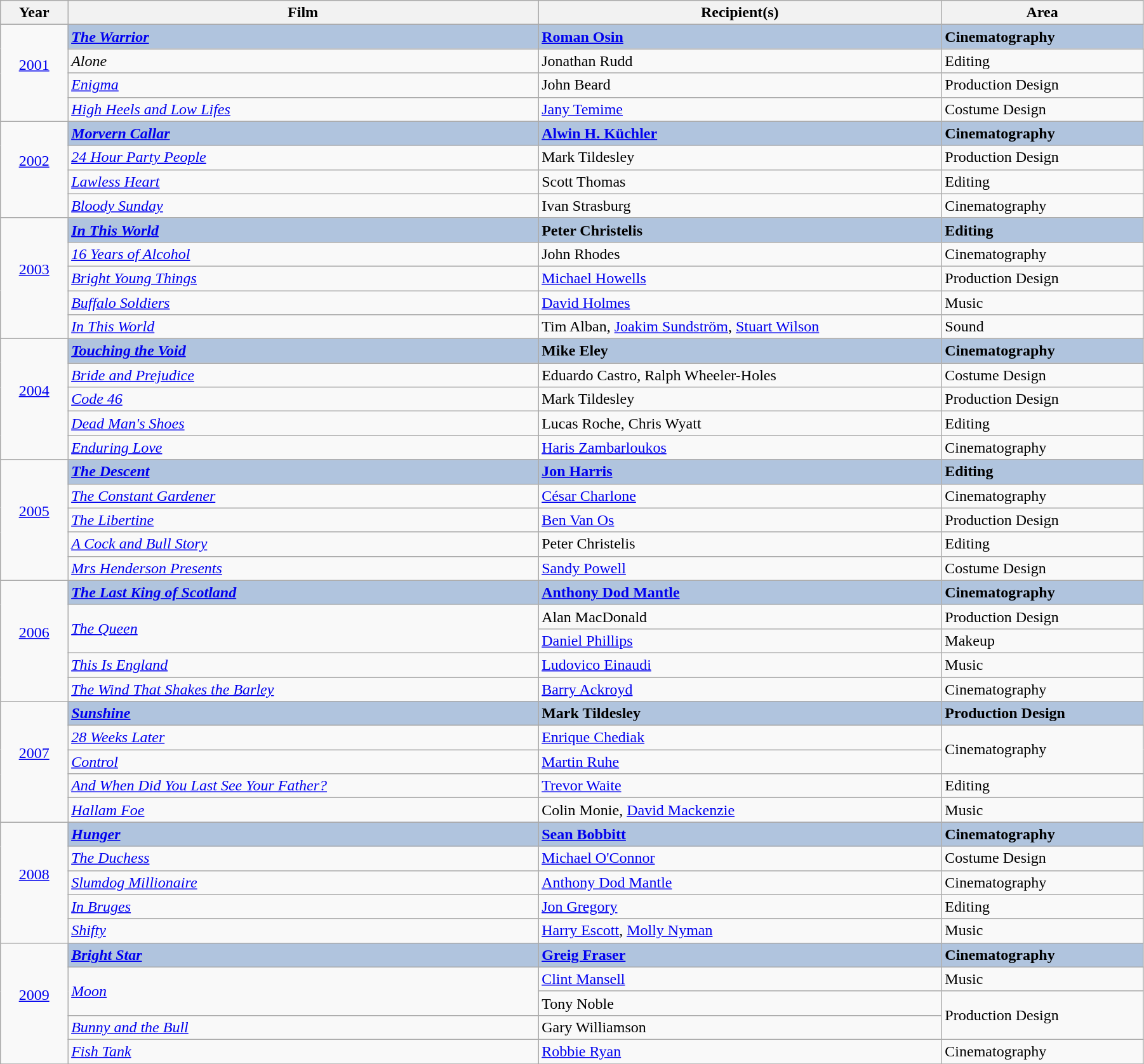<table class="wikitable" width="95%" cellpadding="5">
<tr>
<th width="5%">Year</th>
<th width="35%">Film</th>
<th width="30%">Recipient(s)</th>
<th width="15%">Area</th>
</tr>
<tr>
<td rowspan="4" style="text-align:center;"><a href='#'>2001</a><br><br></td>
<td style="background:#B0C4DE;"><strong><em><a href='#'>The Warrior</a></em></strong></td>
<td style="background:#B0C4DE;"><strong><a href='#'>Roman Osin</a></strong></td>
<td style="background:#B0C4DE;"><strong>Cinematography</strong></td>
</tr>
<tr>
<td><em>Alone</em></td>
<td>Jonathan Rudd</td>
<td>Editing</td>
</tr>
<tr>
<td><em><a href='#'>Enigma</a></em></td>
<td>John Beard</td>
<td>Production Design</td>
</tr>
<tr>
<td><em><a href='#'>High Heels and Low Lifes</a></em></td>
<td><a href='#'>Jany Temime</a></td>
<td>Costume Design</td>
</tr>
<tr>
<td rowspan="4" style="text-align:center;"><a href='#'>2002</a><br><br></td>
<td style="background:#B0C4DE;"><strong><em><a href='#'>Morvern Callar</a></em></strong></td>
<td style="background:#B0C4DE;"><strong><a href='#'>Alwin H. Küchler</a></strong></td>
<td style="background:#B0C4DE;"><strong>Cinematography</strong></td>
</tr>
<tr>
<td><em><a href='#'>24 Hour Party People</a></em></td>
<td>Mark Tildesley</td>
<td>Production Design</td>
</tr>
<tr>
<td><em><a href='#'>Lawless Heart</a></em></td>
<td>Scott Thomas</td>
<td>Editing</td>
</tr>
<tr>
<td><em><a href='#'>Bloody Sunday</a></em></td>
<td>Ivan Strasburg</td>
<td>Cinematography</td>
</tr>
<tr>
<td rowspan="5" style="text-align:center;"><a href='#'>2003</a><br><br></td>
<td style="background:#B0C4DE;"><strong><em><a href='#'>In This World</a></em></strong></td>
<td style="background:#B0C4DE;"><strong>Peter Christelis</strong></td>
<td style="background:#B0C4DE;"><strong>Editing</strong></td>
</tr>
<tr>
<td><em><a href='#'>16 Years of Alcohol</a></em></td>
<td>John Rhodes</td>
<td>Cinematography</td>
</tr>
<tr>
<td><em><a href='#'>Bright Young Things</a></em></td>
<td><a href='#'>Michael Howells</a></td>
<td>Production Design</td>
</tr>
<tr>
<td><em><a href='#'>Buffalo Soldiers</a></em></td>
<td><a href='#'>David Holmes</a></td>
<td>Music</td>
</tr>
<tr>
<td><em><a href='#'>In This World</a></em></td>
<td>Tim Alban, <a href='#'>Joakim Sundström</a>, <a href='#'>Stuart Wilson</a></td>
<td>Sound</td>
</tr>
<tr>
<td rowspan="5" style="text-align:center;"><a href='#'>2004</a><br><br></td>
<td style="background:#B0C4DE;"><strong><em><a href='#'>Touching the Void</a></em></strong></td>
<td style="background:#B0C4DE;"><strong>Mike Eley</strong></td>
<td style="background:#B0C4DE;"><strong>Cinematography</strong></td>
</tr>
<tr>
<td><em><a href='#'>Bride and Prejudice</a></em></td>
<td>Eduardo Castro, Ralph Wheeler-Holes</td>
<td>Costume Design</td>
</tr>
<tr>
<td><em><a href='#'>Code 46</a></em></td>
<td>Mark Tildesley</td>
<td>Production Design</td>
</tr>
<tr>
<td><em><a href='#'>Dead Man's Shoes</a></em></td>
<td>Lucas Roche, Chris Wyatt</td>
<td>Editing</td>
</tr>
<tr>
<td><em><a href='#'>Enduring Love</a></em></td>
<td><a href='#'>Haris Zambarloukos</a></td>
<td>Cinematography</td>
</tr>
<tr>
<td rowspan="5" style="text-align:center;"><a href='#'>2005</a><br><br></td>
<td style="background:#B0C4DE;"><strong><em><a href='#'>The Descent</a></em></strong></td>
<td style="background:#B0C4DE;"><strong><a href='#'>Jon Harris</a></strong></td>
<td style="background:#B0C4DE;"><strong>Editing</strong></td>
</tr>
<tr>
<td><em><a href='#'>The Constant Gardener</a></em></td>
<td><a href='#'>César Charlone</a></td>
<td>Cinematography</td>
</tr>
<tr>
<td><em><a href='#'>The Libertine</a></em></td>
<td><a href='#'>Ben Van Os</a></td>
<td>Production Design</td>
</tr>
<tr>
<td><em><a href='#'>A Cock and Bull Story</a></em></td>
<td>Peter Christelis</td>
<td>Editing</td>
</tr>
<tr>
<td><em><a href='#'>Mrs Henderson Presents</a></em></td>
<td><a href='#'>Sandy Powell</a></td>
<td>Costume Design</td>
</tr>
<tr>
<td rowspan="5" style="text-align:center;"><a href='#'>2006</a><br><br></td>
<td style="background:#B0C4DE;"><strong><em><a href='#'>The Last King of Scotland</a></em></strong></td>
<td style="background:#B0C4DE;"><strong><a href='#'>Anthony Dod Mantle</a></strong></td>
<td style="background:#B0C4DE;"><strong>Cinematography</strong></td>
</tr>
<tr>
<td rowspan="2"><em><a href='#'>The Queen</a></em></td>
<td>Alan MacDonald</td>
<td>Production Design</td>
</tr>
<tr>
<td><a href='#'>Daniel Phillips</a></td>
<td>Makeup</td>
</tr>
<tr>
<td><em><a href='#'>This Is England</a></em></td>
<td><a href='#'>Ludovico Einaudi</a></td>
<td>Music</td>
</tr>
<tr>
<td><em><a href='#'>The Wind That Shakes the Barley</a></em></td>
<td><a href='#'>Barry Ackroyd</a></td>
<td>Cinematography</td>
</tr>
<tr>
<td rowspan="5" style="text-align:center;"><a href='#'>2007</a><br><br></td>
<td style="background:#B0C4DE;"><strong><em><a href='#'>Sunshine</a></em></strong></td>
<td style="background:#B0C4DE;"><strong>Mark Tildesley</strong></td>
<td style="background:#B0C4DE;"><strong>Production Design</strong></td>
</tr>
<tr>
<td><em><a href='#'>28 Weeks Later</a></em></td>
<td><a href='#'>Enrique Chediak</a></td>
<td rowspan="2">Cinematography</td>
</tr>
<tr>
<td><em><a href='#'>Control</a></em></td>
<td><a href='#'>Martin Ruhe</a></td>
</tr>
<tr>
<td><em><a href='#'>And When Did You Last See Your Father?</a></em></td>
<td><a href='#'>Trevor Waite</a></td>
<td>Editing</td>
</tr>
<tr>
<td><em><a href='#'>Hallam Foe</a></em></td>
<td>Colin Monie, <a href='#'>David Mackenzie</a></td>
<td>Music</td>
</tr>
<tr>
<td rowspan="5" style="text-align:center;"><a href='#'>2008</a><br><br></td>
<td style="background:#B0C4DE;"><strong><em><a href='#'>Hunger</a></em></strong></td>
<td style="background:#B0C4DE;"><strong><a href='#'>Sean Bobbitt</a></strong></td>
<td style="background:#B0C4DE;"><strong>Cinematography</strong></td>
</tr>
<tr>
<td><em><a href='#'>The Duchess</a></em></td>
<td><a href='#'>Michael O'Connor</a></td>
<td>Costume Design</td>
</tr>
<tr>
<td><em><a href='#'>Slumdog Millionaire</a></em></td>
<td><a href='#'>Anthony Dod Mantle</a></td>
<td>Cinematography</td>
</tr>
<tr>
<td><em><a href='#'>In Bruges</a></em></td>
<td><a href='#'>Jon Gregory</a></td>
<td>Editing</td>
</tr>
<tr>
<td><em><a href='#'>Shifty</a></em></td>
<td><a href='#'>Harry Escott</a>, <a href='#'>Molly Nyman</a></td>
<td>Music</td>
</tr>
<tr>
<td rowspan="5" style="text-align:center;"><a href='#'>2009</a><br><br></td>
<td style="background:#B0C4DE;"><strong><em><a href='#'>Bright Star</a></em></strong></td>
<td style="background:#B0C4DE;"><strong><a href='#'>Greig Fraser</a></strong></td>
<td style="background:#B0C4DE;"><strong>Cinematography</strong></td>
</tr>
<tr>
<td rowspan="2"><em><a href='#'>Moon</a></em></td>
<td><a href='#'>Clint Mansell</a></td>
<td>Music</td>
</tr>
<tr>
<td>Tony Noble</td>
<td rowspan="2">Production Design</td>
</tr>
<tr>
<td><em><a href='#'>Bunny and the Bull</a></em></td>
<td>Gary Williamson</td>
</tr>
<tr>
<td><em><a href='#'>Fish Tank</a></em></td>
<td><a href='#'>Robbie Ryan</a></td>
<td>Cinematography</td>
</tr>
<tr>
</tr>
</table>
